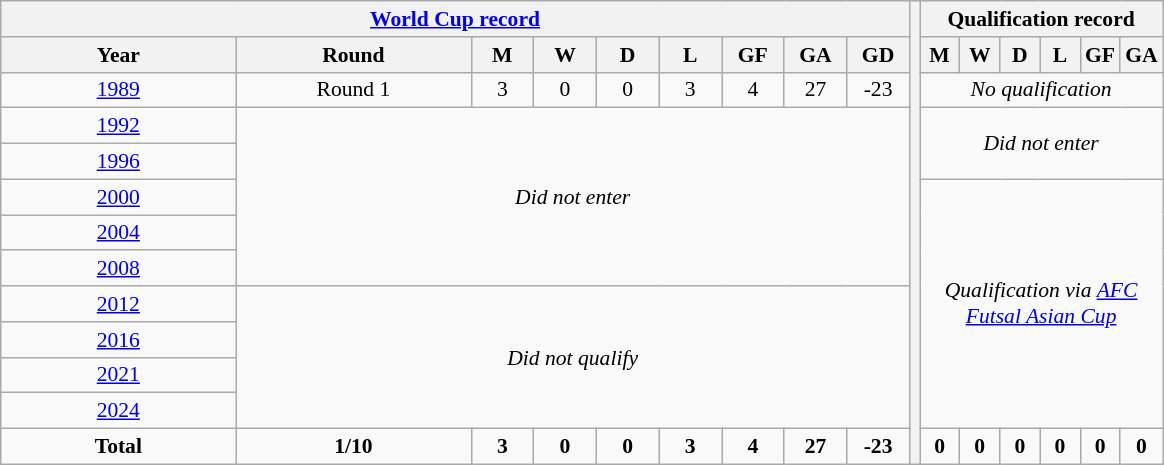<table class="wikitable" style="text-align: center;font-size:90%;">
<tr>
<th colspan=9><a href='#'>World Cup record</a></th>
<th style="width:1" rowspan="13"></th>
<th colspan=6>Qualification record</th>
</tr>
<tr>
<th width=150>Year</th>
<th width=150>Round</th>
<th width=35>M</th>
<th width=35>W</th>
<th width=35>D</th>
<th width=35>L</th>
<th width=35>GF</th>
<th width=35>GA</th>
<th width=35>GD</th>
<th width=20>M</th>
<th width=20>W</th>
<th width=20>D</th>
<th width=20>L</th>
<th width=20>GF</th>
<th width=20>GA</th>
</tr>
<tr bgcolor=>
<td> <a href='#'>1989</a></td>
<td>Round 1</td>
<td>3</td>
<td>0</td>
<td>0</td>
<td>3</td>
<td>4</td>
<td>27</td>
<td>-23</td>
<td colspan=6 rowspan=1><em>No qualification</em></td>
</tr>
<tr bgcolor=>
<td> <a href='#'>1992</a></td>
<td colspan=8 rowspan=5><em>Did not enter</em></td>
<td colspan=6 rowspan=2><em>Did not enter</em></td>
</tr>
<tr bgcolor=>
<td> <a href='#'>1996</a></td>
</tr>
<tr bgcolor=>
<td> <a href='#'>2000</a></td>
<td rowspan=7 colspan=6><em>Qualification via <a href='#'>AFC Futsal Asian Cup</a></em></td>
</tr>
<tr bgcolor=>
<td> <a href='#'>2004</a></td>
</tr>
<tr bgcolor=>
<td> <a href='#'>2008</a></td>
</tr>
<tr bgcolor=>
<td> <a href='#'>2012</a></td>
<td colspan=8 rowspan=4><em>Did not qualify</em></td>
</tr>
<tr bgcolor=>
<td> <a href='#'>2016</a></td>
</tr>
<tr bgcolor=>
<td> <a href='#'>2021</a></td>
</tr>
<tr bgcolor=>
<td> <a href='#'>2024</a></td>
</tr>
<tr bgcolor=>
<td><strong>Total</strong></td>
<td><strong>1/10</strong></td>
<td><strong>3</strong></td>
<td><strong>0</strong></td>
<td><strong>0</strong></td>
<td><strong>3</strong></td>
<td><strong>4</strong></td>
<td><strong>27</strong></td>
<td><strong>-23</strong></td>
<td><strong>0</strong></td>
<td><strong>0</strong></td>
<td><strong>0</strong></td>
<td><strong>0</strong></td>
<td><strong>0</strong></td>
<td><strong>0</strong></td>
</tr>
</table>
